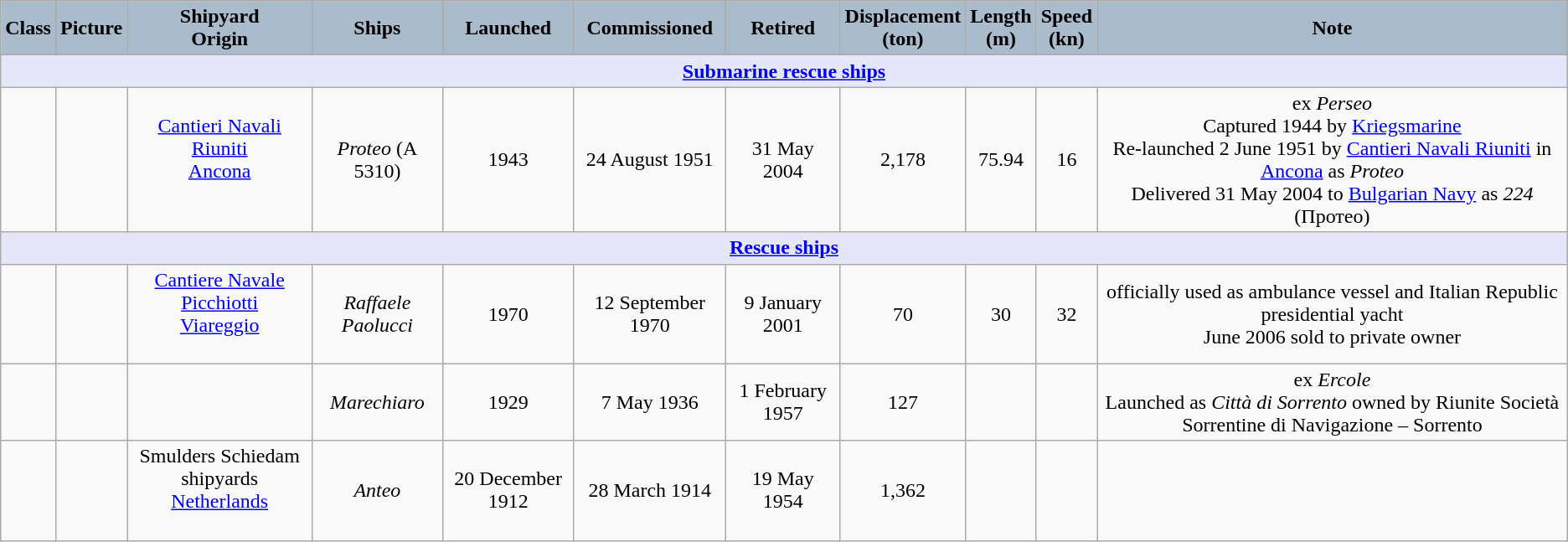<table class="wikitable" style="text-align:center;">
<tr>
<th style="text-align: central; background: #aabccc;">Class</th>
<th style="text-align: central; background: #aabccc;">Picture</th>
<th style="text-align: central; background: #aabccc;">Shipyard<br>Origin</th>
<th style="text-align: central; background: #aabccc;">Ships</th>
<th style="text-align: central; background: #aabccc;">Launched</th>
<th style="text-align: central; background: #aabccc;">Commissioned</th>
<th style="text-align: central; background: #aabccc;">Retired</th>
<th style="text-align: central; background: #aabccc;">Displacement<br>(ton)</th>
<th style="text-align: central; background: #aabccc;">Length<br>(m)</th>
<th style="text-align: central; background: #aabccc;">Speed<br>(kn)</th>
<th style="text-align: central; background: #aabccc;">Note</th>
</tr>
<tr>
<th style="align: center; background: lavender;" colspan="11"><strong><a href='#'>Submarine rescue ships</a></strong></th>
</tr>
<tr>
<td></td>
<td></td>
<td><a href='#'>Cantieri Navali Riuniti</a><br><a href='#'>Ancona</a><br><br></td>
<td><em>Proteo</em> (A 5310)<br> </td>
<td>1943</td>
<td>24 August 1951</td>
<td>31 May 2004</td>
<td>2,178</td>
<td>75.94</td>
<td>16</td>
<td>ex <em>Perseo</em><br>Captured 1944 by <a href='#'>Kriegsmarine</a><br>Re-launched 2 June 1951 by <a href='#'>Cantieri Navali Riuniti</a> in <a href='#'>Ancona</a> as <em>Proteo</em><br>Delivered 31 May 2004 to <a href='#'>Bulgarian Navy</a> as <em>224</em> (Протео)</td>
</tr>
<tr>
<th style="align: center; background: lavender;" colspan="11"><strong><a href='#'>Rescue ships</a></strong></th>
</tr>
<tr>
<td></td>
<td></td>
<td><a href='#'>Cantiere Navale Picchiotti</a><br><a href='#'>Viareggio</a><br><br></td>
<td><em>Raffaele Paolucci</em><br></td>
<td>1970</td>
<td>12 September 1970</td>
<td>9 January 2001</td>
<td>70</td>
<td>30</td>
<td>32</td>
<td>officially used as ambulance vessel and Italian Republic presidential yacht<br>June 2006 sold to private owner</td>
</tr>
<tr>
<td></td>
<td></td>
<td></td>
<td><em>Marechiaro</em><br></td>
<td>1929</td>
<td>7 May 1936</td>
<td>1 February 1957</td>
<td>127</td>
<td></td>
<td></td>
<td>ex <em>Ercole</em><br>Launched as <em>Città di Sorrento</em> owned by Riunite Società Sorrentine di Navigazione – Sorrento</td>
</tr>
<tr>
<td></td>
<td></td>
<td>Smulders Schiedam shipyards<br><a href='#'>Netherlands</a><br><br></td>
<td><em>Anteo</em><br></td>
<td>20 December 1912</td>
<td>28 March 1914</td>
<td>19 May 1954</td>
<td>1,362</td>
<td></td>
<td></td>
<td></td>
</tr>
</table>
